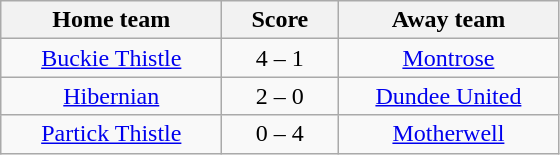<table class="wikitable" style="text-align: center">
<tr>
<th width=140>Home team</th>
<th width=70>Score</th>
<th width=140>Away team</th>
</tr>
<tr>
<td><a href='#'>Buckie Thistle</a></td>
<td>4 – 1</td>
<td><a href='#'>Montrose</a></td>
</tr>
<tr>
<td><a href='#'>Hibernian</a></td>
<td>2 – 0</td>
<td><a href='#'>Dundee United</a></td>
</tr>
<tr>
<td><a href='#'>Partick Thistle</a></td>
<td>0 – 4</td>
<td><a href='#'>Motherwell</a></td>
</tr>
</table>
